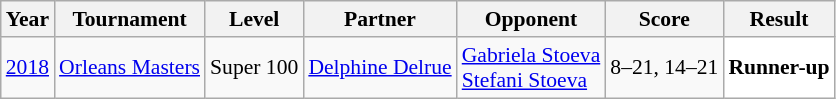<table class="sortable wikitable" style="font-size: 90%;">
<tr>
<th>Year</th>
<th>Tournament</th>
<th>Level</th>
<th>Partner</th>
<th>Opponent</th>
<th>Score</th>
<th>Result</th>
</tr>
<tr>
<td align="center"><a href='#'>2018</a></td>
<td align="left"><a href='#'>Orleans Masters</a></td>
<td align="left">Super 100</td>
<td align="left"> <a href='#'>Delphine Delrue</a></td>
<td align="left"> <a href='#'>Gabriela Stoeva</a><br> <a href='#'>Stefani Stoeva</a></td>
<td align="left">8–21, 14–21</td>
<td style="text-align:left; background:white"> <strong>Runner-up</strong></td>
</tr>
</table>
